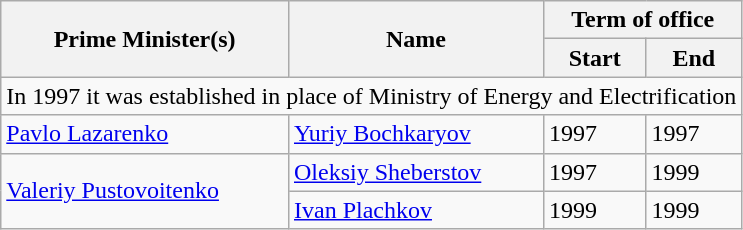<table class="wikitable">
<tr>
<th rowspan="2">Prime Minister(s)</th>
<th rowspan="2">Name</th>
<th colspan="2">Term of office</th>
</tr>
<tr>
<th>Start</th>
<th>End</th>
</tr>
<tr>
<td align=center colspan=4>In 1997 it was established in place of Ministry of Energy and Electrification</td>
</tr>
<tr>
<td><a href='#'>Pavlo Lazarenko</a></td>
<td><a href='#'>Yuriy Bochkaryov</a></td>
<td>1997</td>
<td>1997</td>
</tr>
<tr>
<td rowspan=2><a href='#'>Valeriy Pustovoitenko</a></td>
<td><a href='#'>Oleksiy Sheberstov</a></td>
<td>1997</td>
<td>1999</td>
</tr>
<tr>
<td><a href='#'>Ivan Plachkov</a></td>
<td>1999</td>
<td>1999</td>
</tr>
</table>
